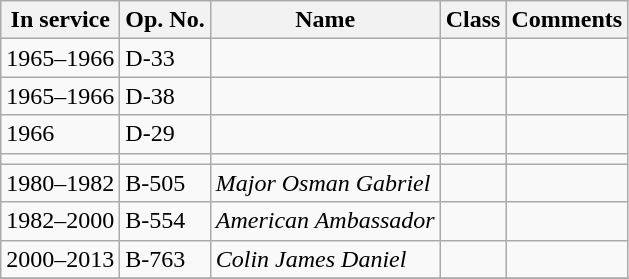<table class="wikitable">
<tr>
<th>In service</th>
<th>Op. No.</th>
<th>Name</th>
<th>Class</th>
<th>Comments</th>
</tr>
<tr>
<td>1965–1966</td>
<td>D-33</td>
<td></td>
<td></td>
<td></td>
</tr>
<tr>
<td>1965–1966</td>
<td>D-38</td>
<td></td>
<td></td>
<td></td>
</tr>
<tr>
<td>1966</td>
<td>D-29</td>
<td></td>
<td></td>
<td></td>
</tr>
<tr>
<td></td>
<td></td>
<td></td>
<td></td>
<td></td>
</tr>
<tr>
<td>1980–1982</td>
<td>B-505</td>
<td><em>Major Osman Gabriel</em></td>
<td></td>
<td></td>
</tr>
<tr>
<td>1982–2000</td>
<td>B-554</td>
<td><em>American Ambassador</em></td>
<td></td>
<td></td>
</tr>
<tr>
<td>2000–2013</td>
<td>B-763</td>
<td><em>Colin James Daniel</em></td>
<td></td>
<td></td>
</tr>
<tr>
</tr>
</table>
